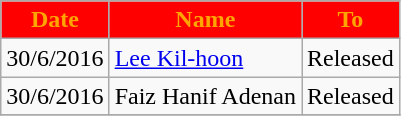<table class="wikitable sortable">
<tr>
<th style="background:red; color:orange;">Date</th>
<th style="background:red; color:orange;">Name</th>
<th style="background:red; color:orange;">To</th>
</tr>
<tr>
<td>30/6/2016</td>
<td> <a href='#'>Lee Kil-hoon</a></td>
<td>Released</td>
</tr>
<tr>
<td>30/6/2016</td>
<td> Faiz Hanif Adenan</td>
<td>Released</td>
</tr>
<tr>
</tr>
</table>
